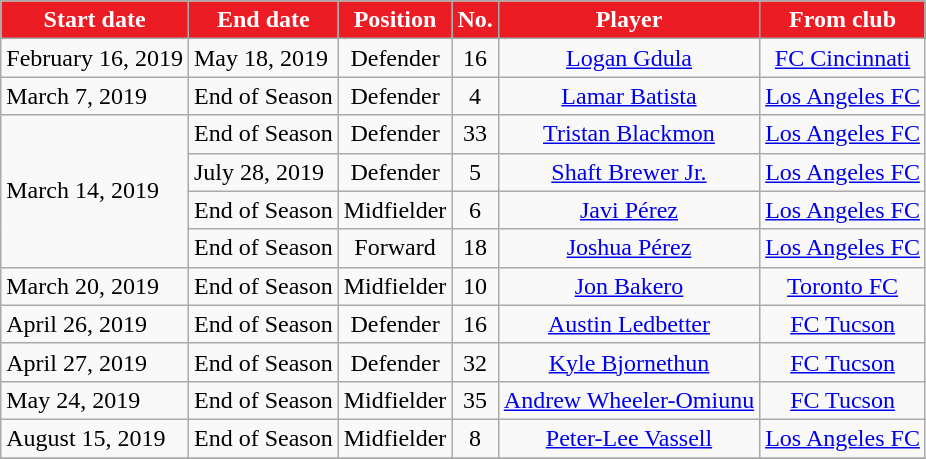<table class="wikitable">
<tr>
<th style="background:#EC1C24; color:white;"><strong>Start date</strong></th>
<th style="background:#EC1C24; color:white;"><strong>End date</strong></th>
<th style="background:#EC1C24; color:white;"><strong>Position</strong></th>
<th style="background:#EC1C24; color:white;"><strong>No.</strong></th>
<th style="background:#EC1C24; color:white;"><strong>Player</strong></th>
<th style="background:#EC1C24; color:white;"><strong>From club</strong></th>
</tr>
<tr>
<td>February 16, 2019</td>
<td>May 18, 2019</td>
<td style="text-align:center;">Defender</td>
<td style="text-align:center;">16</td>
<td style="text-align:center;"> <a href='#'>Logan Gdula</a></td>
<td style="text-align:center;"> <a href='#'>FC Cincinnati</a></td>
</tr>
<tr>
<td>March 7, 2019</td>
<td>End of Season</td>
<td style="text-align:center;">Defender</td>
<td style="text-align:center;">4</td>
<td style="text-align:center;"> <a href='#'>Lamar Batista</a></td>
<td style="text-align:center;"> <a href='#'>Los Angeles FC</a></td>
</tr>
<tr>
<td rowspan=4>March 14, 2019</td>
<td>End of Season</td>
<td style="text-align:center;">Defender</td>
<td style="text-align:center;">33</td>
<td style="text-align:center;"> <a href='#'>Tristan Blackmon</a></td>
<td style="text-align:center;"> <a href='#'>Los Angeles FC</a></td>
</tr>
<tr>
<td>July 28, 2019</td>
<td style="text-align:center;">Defender</td>
<td style="text-align:center;">5</td>
<td style="text-align:center;"> <a href='#'>Shaft Brewer Jr.</a></td>
<td style="text-align:center;"> <a href='#'>Los Angeles FC</a></td>
</tr>
<tr>
<td>End of Season</td>
<td style="text-align:center;">Midfielder</td>
<td style="text-align:center;">6</td>
<td style="text-align:center;"> <a href='#'>Javi Pérez</a></td>
<td style="text-align:center;"> <a href='#'>Los Angeles FC</a></td>
</tr>
<tr>
<td>End of Season</td>
<td style="text-align:center;">Forward</td>
<td style="text-align:center;">18</td>
<td style="text-align:center;"> <a href='#'>Joshua Pérez</a></td>
<td style="text-align:center;"> <a href='#'>Los Angeles FC</a></td>
</tr>
<tr>
<td>March 20, 2019</td>
<td>End of Season</td>
<td style="text-align:center;">Midfielder</td>
<td style="text-align:center;">10</td>
<td style="text-align:center;"> <a href='#'>Jon Bakero</a></td>
<td style="text-align:center;"> <a href='#'>Toronto FC</a></td>
</tr>
<tr>
<td>April 26, 2019</td>
<td>End of Season</td>
<td style="text-align:center;">Defender</td>
<td style="text-align:center;">16</td>
<td style="text-align:center;"> <a href='#'>Austin Ledbetter</a></td>
<td style="text-align:center;"> <a href='#'>FC Tucson</a></td>
</tr>
<tr>
<td>April 27, 2019</td>
<td>End of Season</td>
<td style="text-align:center;">Defender</td>
<td style="text-align:center;">32</td>
<td style="text-align:center;"> <a href='#'>Kyle Bjornethun</a></td>
<td style="text-align:center;"> <a href='#'>FC Tucson</a></td>
</tr>
<tr>
<td>May 24, 2019</td>
<td>End of Season</td>
<td style="text-align:center;">Midfielder</td>
<td style="text-align:center;">35</td>
<td style="text-align:center;"> <a href='#'>Andrew Wheeler-Omiunu</a></td>
<td style="text-align:center;"> <a href='#'>FC Tucson</a></td>
</tr>
<tr>
<td>August 15, 2019</td>
<td>End of Season</td>
<td style="text-align:center;">Midfielder</td>
<td style="text-align:center;">8</td>
<td style="text-align:center;"> <a href='#'>Peter-Lee Vassell</a></td>
<td style="text-align:center;"> <a href='#'>Los Angeles FC</a></td>
</tr>
<tr>
</tr>
</table>
